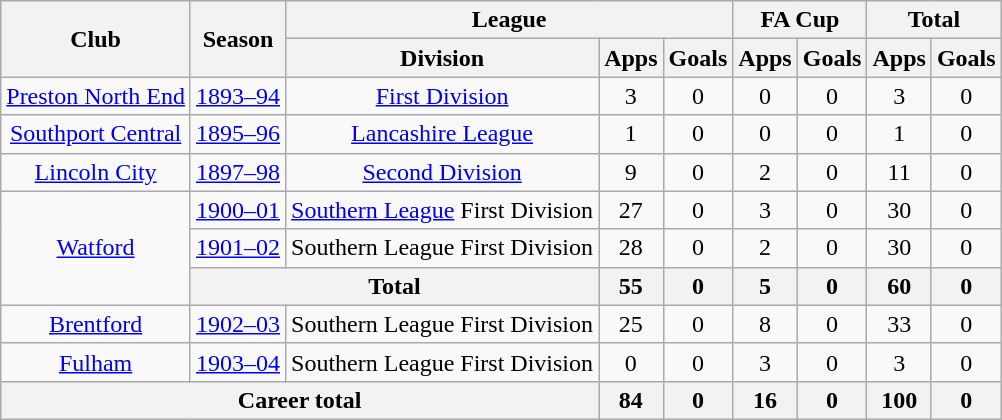<table class="wikitable" style="text-align: center;">
<tr>
<th rowspan="2">Club</th>
<th rowspan="2">Season</th>
<th colspan="3">League</th>
<th colspan="2">FA Cup</th>
<th colspan="2">Total</th>
</tr>
<tr>
<th>Division</th>
<th>Apps</th>
<th>Goals</th>
<th>Apps</th>
<th>Goals</th>
<th>Apps</th>
<th>Goals</th>
</tr>
<tr>
<td><a href='#'>Preston North End</a></td>
<td><a href='#'>1893–94</a></td>
<td><a href='#'>First Division</a></td>
<td>3</td>
<td>0</td>
<td>0</td>
<td>0</td>
<td>3</td>
<td>0</td>
</tr>
<tr>
<td><a href='#'>Southport Central</a></td>
<td><a href='#'>1895–96</a></td>
<td><a href='#'>Lancashire League</a></td>
<td>1</td>
<td>0</td>
<td>0</td>
<td>0</td>
<td>1</td>
<td>0</td>
</tr>
<tr>
<td><a href='#'>Lincoln City</a></td>
<td><a href='#'>1897–98</a></td>
<td><a href='#'>Second Division</a></td>
<td>9</td>
<td>0</td>
<td>2</td>
<td>0</td>
<td>11</td>
<td>0</td>
</tr>
<tr>
<td rowspan="3"><a href='#'>Watford</a></td>
<td><a href='#'>1900–01</a></td>
<td><a href='#'>Southern League</a> First Division</td>
<td>27</td>
<td>0</td>
<td>3</td>
<td>0</td>
<td>30</td>
<td>0</td>
</tr>
<tr>
<td><a href='#'>1901–02</a></td>
<td>Southern League First Division</td>
<td>28</td>
<td>0</td>
<td>2</td>
<td>0</td>
<td>30</td>
<td>0</td>
</tr>
<tr>
<th colspan="2">Total</th>
<th>55</th>
<th>0</th>
<th>5</th>
<th>0</th>
<th>60</th>
<th>0</th>
</tr>
<tr>
<td><a href='#'>Brentford</a></td>
<td><a href='#'>1902–03</a></td>
<td>Southern League First Division</td>
<td>25</td>
<td>0</td>
<td>8</td>
<td>0</td>
<td>33</td>
<td>0</td>
</tr>
<tr>
<td><a href='#'>Fulham</a></td>
<td><a href='#'>1903–04</a></td>
<td>Southern League First Division</td>
<td>0</td>
<td>0</td>
<td>3</td>
<td>0</td>
<td>3</td>
<td>0</td>
</tr>
<tr>
<th colspan="3">Career total</th>
<th>84</th>
<th>0</th>
<th>16</th>
<th>0</th>
<th>100</th>
<th>0</th>
</tr>
</table>
